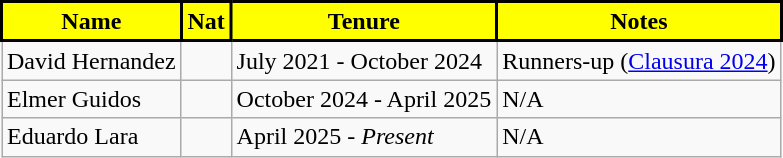<table class="wikitable sortable">
<tr>
<th style="background:#FFFF00; color:#000000; border:2px solid #000000;" scope="col">Name</th>
<th style="background:#FFFF00; color:#000000; border:2px solid #000000;" scope="col">Nat</th>
<th style="background:#FFFF00; color:#000000; border:2px solid #000000;" scope="col">Tenure</th>
<th style="background:#FFFF00; color:#000000; border:2px solid #000000;" scope="col">Notes</th>
</tr>
<tr>
<td>David Hernandez</td>
<td></td>
<td>July 2021 - October 2024</td>
<td>Runners-up (<a href='#'>Clausura 2024</a>)</td>
</tr>
<tr>
<td>Elmer Guidos</td>
<td></td>
<td>October 2024 - April 2025</td>
<td>N/A</td>
</tr>
<tr>
<td>Eduardo Lara</td>
<td></td>
<td>April 2025 - <em>Present</em></td>
<td>N/A</td>
</tr>
</table>
